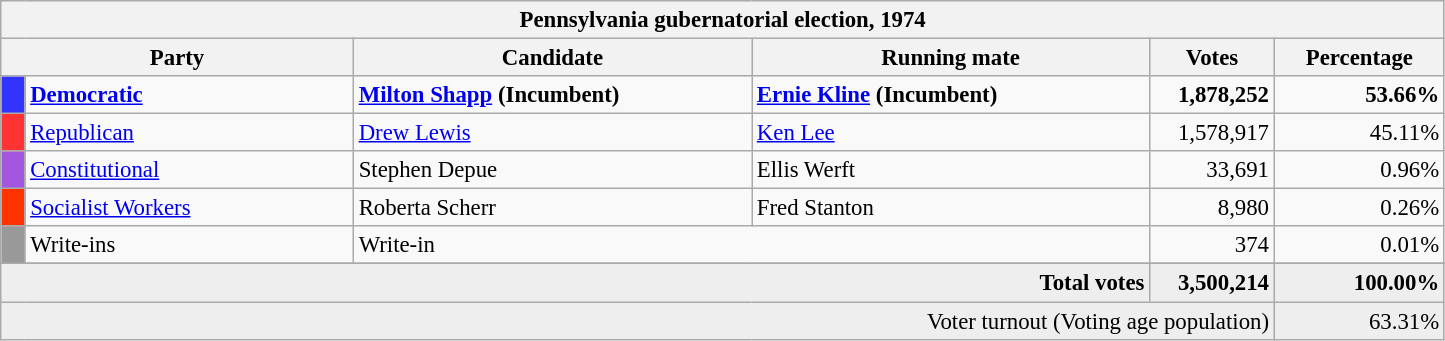<table class="wikitable" style="background: #f9f9f9; font-size: 95%;">
<tr style="background-color:#E9E9E9">
<th colspan="6">Pennsylvania gubernatorial election, 1974</th>
</tr>
<tr bgcolor="#EEEEEE" align="center">
<th colspan="2" style="width: 15em">Party</th>
<th style="width: 17em">Candidate</th>
<th style="width: 17em">Running mate</th>
<th style="width: 5em">Votes</th>
<th style="width: 7em">Percentage</th>
</tr>
<tr>
<th style="background-color:#3333FF; width:3px"></th>
<td style="width: 130px"><strong><a href='#'>Democratic</a></strong></td>
<td><strong><a href='#'>Milton Shapp</a></strong> <strong>(Incumbent)</strong></td>
<td><strong><a href='#'>Ernie Kline</a></strong> <strong>(Incumbent)</strong></td>
<td align="right"><strong>1,878,252</strong></td>
<td align="right"><strong>53.66%</strong></td>
</tr>
<tr>
<th style="background-color:#FF3333; width:3px"></th>
<td style="width:130px"><a href='#'>Republican</a></td>
<td><a href='#'>Drew Lewis</a></td>
<td><a href='#'>Ken Lee</a></td>
<td align="right">1,578,917</td>
<td align="right">45.11%</td>
</tr>
<tr>
<th style="background-color:#A356DE; width:3px"></th>
<td style="width:130px"><a href='#'>Constitutional</a></td>
<td>Stephen Depue</td>
<td>Ellis Werft</td>
<td align="right">33,691</td>
<td align="right">0.96%</td>
</tr>
<tr>
<th style="background-color:#FF3300; width:3px"></th>
<td style="width:130px"><a href='#'>Socialist Workers</a></td>
<td>Roberta Scherr</td>
<td>Fred Stanton</td>
<td align="right">8,980</td>
<td align="right">0.26%</td>
</tr>
<tr>
<th style="background-color:#999999; width:3px"></th>
<td style="width:130px">Write-ins</td>
<td colspan="2">Write-in</td>
<td align="right">374</td>
<td align="right">0.01%</td>
</tr>
<tr>
</tr>
<tr bgcolor="#EEEEEE">
<td colspan="4" align="right"><strong>Total votes</strong></td>
<td align="right"><strong>3,500,214</strong></td>
<td align="right"><strong>100.00%</strong></td>
</tr>
<tr bgcolor="#EEEEEE">
<td colspan="5" align="right">Voter turnout (Voting age population)</td>
<td colspan="1" align="right">63.31%</td>
</tr>
</table>
